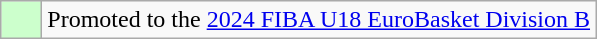<table class="wikitable">
<tr>
<td width=20px bgcolor="#ccffcc"></td>
<td>Promoted to the <a href='#'>2024 FIBA U18 EuroBasket Division B</a></td>
</tr>
</table>
